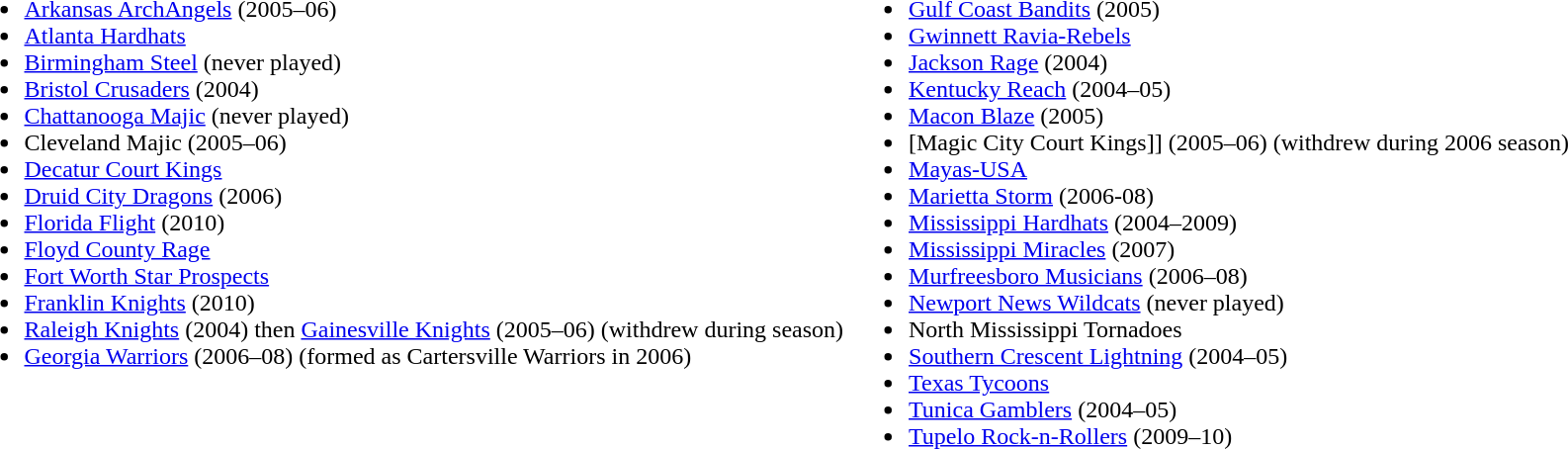<table>
<tr>
<td valign="top"><br><ul><li><a href='#'>Arkansas ArchAngels</a> (2005–06)</li><li><a href='#'>Atlanta Hardhats</a></li><li><a href='#'>Birmingham Steel</a> (never played)</li><li><a href='#'>Bristol Crusaders</a> (2004)</li><li><a href='#'>Chattanooga Majic</a> (never played)</li><li>Cleveland Majic (2005–06)</li><li><a href='#'>Decatur Court Kings</a></li><li><a href='#'>Druid City Dragons</a> (2006)</li><li><a href='#'>Florida Flight</a> (2010)</li><li><a href='#'>Floyd County Rage</a></li><li><a href='#'>Fort Worth Star Prospects</a></li><li><a href='#'>Franklin Knights</a> (2010)</li><li><a href='#'>Raleigh Knights</a> (2004) then <a href='#'>Gainesville Knights</a> (2005–06) (withdrew during season)</li><li><a href='#'>Georgia Warriors</a> (2006–08) (formed as Cartersville Warriors in 2006)</li></ul></td>
<td width="50%" valign="top"><br><ul><li><a href='#'>Gulf Coast Bandits</a> (2005)</li><li><a href='#'>Gwinnett Ravia-Rebels</a></li><li><a href='#'>Jackson Rage</a> (2004)</li><li><a href='#'>Kentucky Reach</a> (2004–05)</li><li><a href='#'>Macon Blaze</a> (2005)</li><li>[Magic City Court Kings]] (2005–06) (withdrew during 2006 season)</li><li><a href='#'>Mayas-USA</a></li><li><a href='#'>Marietta Storm</a> (2006-08)</li><li><a href='#'>Mississippi Hardhats</a> (2004–2009)</li><li><a href='#'>Mississippi Miracles</a> (2007)</li><li><a href='#'>Murfreesboro Musicians</a> (2006–08)</li><li><a href='#'>Newport News Wildcats</a> (never played)</li><li>North Mississippi Tornadoes</li><li><a href='#'>Southern Crescent Lightning</a> (2004–05)</li><li><a href='#'>Texas Tycoons</a></li><li><a href='#'>Tunica Gamblers</a> (2004–05)</li><li><a href='#'>Tupelo Rock-n-Rollers</a> (2009–10)</li></ul></td>
</tr>
</table>
